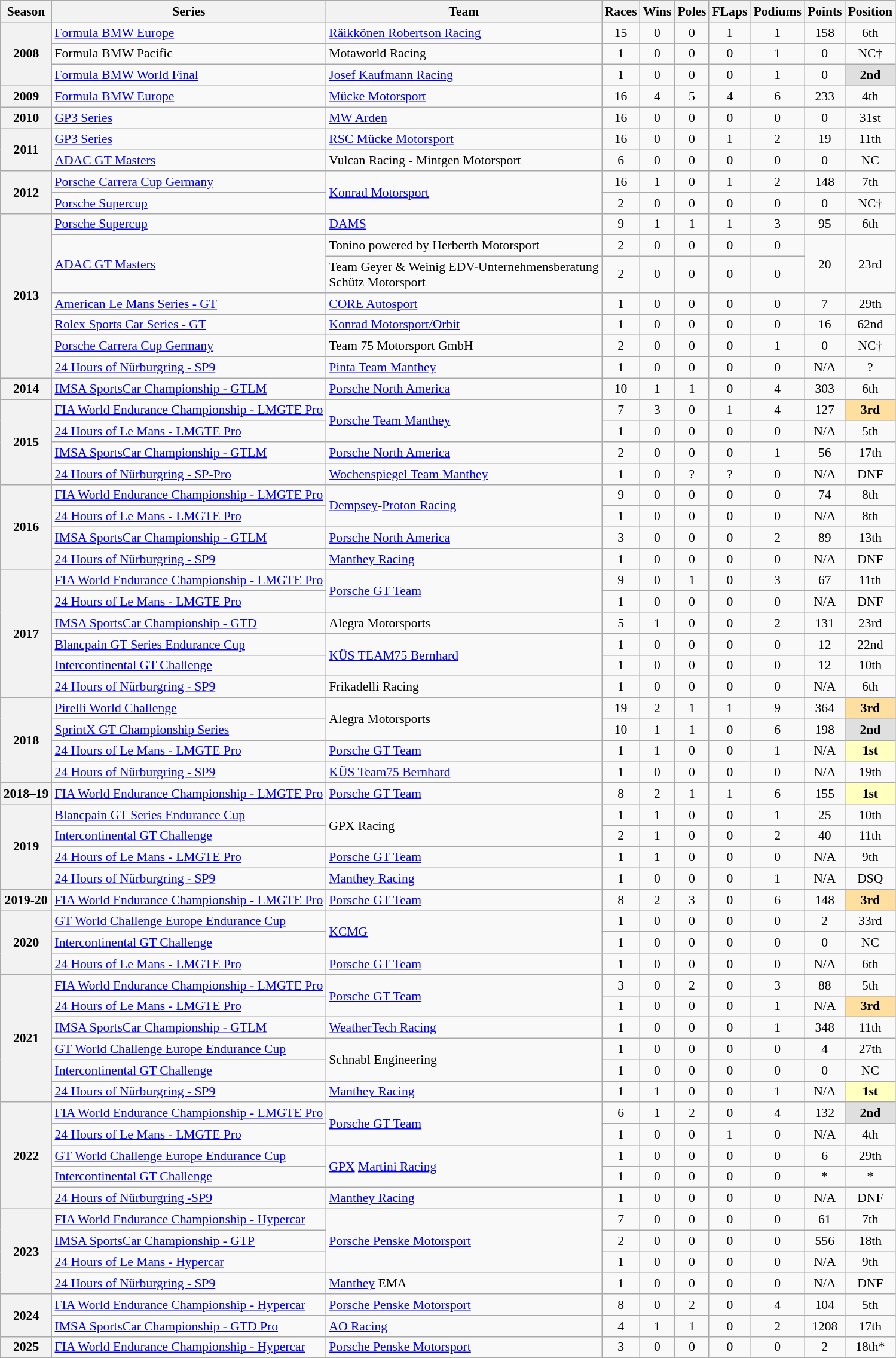<table class="wikitable" style="font-size: 90%; text-align:center">
<tr>
<th>Season</th>
<th>Series</th>
<th>Team</th>
<th>Races</th>
<th>Wins</th>
<th>Poles</th>
<th>FLaps</th>
<th>Podiums</th>
<th>Points</th>
<th>Position</th>
</tr>
<tr>
<th rowspan=3>2008</th>
<td align=left><a href='#'>Formula BMW Europe</a></td>
<td align=left><a href='#'>Räikkönen Robertson Racing</a></td>
<td>15</td>
<td>0</td>
<td>0</td>
<td>1</td>
<td>1</td>
<td>158</td>
<td>6th</td>
</tr>
<tr>
<td align=left>Formula BMW Pacific</td>
<td align=left>Motaworld Racing</td>
<td>1</td>
<td>0</td>
<td>0</td>
<td>0</td>
<td>1</td>
<td>0</td>
<td>NC†</td>
</tr>
<tr>
<td align=left><a href='#'>Formula BMW World Final</a></td>
<td align=left><a href='#'>Josef Kaufmann Racing</a></td>
<td>1</td>
<td>0</td>
<td>0</td>
<td>0</td>
<td>1</td>
<td>0</td>
<td style="background:#dfdfdf;"><strong>2nd</strong></td>
</tr>
<tr>
<th>2009</th>
<td align=left><a href='#'>Formula BMW Europe</a></td>
<td align=left><a href='#'>Mücke Motorsport</a></td>
<td>16</td>
<td>4</td>
<td>5</td>
<td>4</td>
<td>6</td>
<td>233</td>
<td>4th</td>
</tr>
<tr>
<th>2010</th>
<td align=left><a href='#'>GP3 Series</a></td>
<td align=left><a href='#'>MW Arden</a></td>
<td>16</td>
<td>0</td>
<td>0</td>
<td>0</td>
<td>0</td>
<td>0</td>
<td>31st</td>
</tr>
<tr>
<th rowspan=2>2011</th>
<td align=left><a href='#'>GP3 Series</a></td>
<td align=left><a href='#'>RSC Mücke Motorsport</a></td>
<td>16</td>
<td>0</td>
<td>0</td>
<td>1</td>
<td>2</td>
<td>19</td>
<td>11th</td>
</tr>
<tr>
<td align=left><a href='#'>ADAC GT Masters</a></td>
<td align=left>Vulcan Racing - Mintgen Motorsport</td>
<td>6</td>
<td>0</td>
<td>0</td>
<td>0</td>
<td>0</td>
<td>0</td>
<td>NC</td>
</tr>
<tr>
<th rowspan=2>2012</th>
<td align=left><a href='#'>Porsche Carrera Cup Germany</a></td>
<td align=left rowspan=2><a href='#'>Konrad Motorsport</a></td>
<td>16</td>
<td>1</td>
<td>0</td>
<td>1</td>
<td>2</td>
<td>148</td>
<td>7th</td>
</tr>
<tr>
<td align=left><a href='#'>Porsche Supercup</a></td>
<td>2</td>
<td>0</td>
<td>0</td>
<td>0</td>
<td>0</td>
<td>0</td>
<td>NC†</td>
</tr>
<tr>
<th rowspan="7">2013</th>
<td align=left><a href='#'>Porsche Supercup</a></td>
<td align=left><a href='#'>DAMS</a></td>
<td>9</td>
<td>1</td>
<td>1</td>
<td>1</td>
<td>3</td>
<td>95</td>
<td>6th</td>
</tr>
<tr>
<td align=left rowspan=2><a href='#'>ADAC GT Masters</a></td>
<td align=left>Tonino powered by Herberth Motorsport</td>
<td>2</td>
<td>0</td>
<td>0</td>
<td>0</td>
<td>0</td>
<td rowspan=2>20</td>
<td rowspan=2>23rd</td>
</tr>
<tr>
<td align=left nowrap>Team Geyer & Weinig EDV-Unternehmensberatung<br>Schütz Motorsport</td>
<td>2</td>
<td>0</td>
<td>0</td>
<td>0</td>
<td>0</td>
</tr>
<tr>
<td align=left><a href='#'>American Le Mans Series - GT</a></td>
<td align=left><a href='#'>CORE Autosport</a></td>
<td>1</td>
<td>0</td>
<td>0</td>
<td>0</td>
<td>0</td>
<td>7</td>
<td>29th</td>
</tr>
<tr>
<td align=left><a href='#'>Rolex Sports Car Series - GT</a></td>
<td align=left><a href='#'>Konrad Motorsport/Orbit</a></td>
<td>1</td>
<td>0</td>
<td>0</td>
<td>0</td>
<td>0</td>
<td>16</td>
<td>62nd</td>
</tr>
<tr>
<td align=left><a href='#'>Porsche Carrera Cup Germany</a></td>
<td align=left>Team 75 Motorsport GmbH</td>
<td>2</td>
<td>0</td>
<td>0</td>
<td>0</td>
<td>1</td>
<td>0</td>
<td>NC†</td>
</tr>
<tr>
<td align=left><a href='#'>24 Hours of Nürburgring - SP9</a></td>
<td align=left><a href='#'>Pinta Team Manthey</a></td>
<td>1</td>
<td>0</td>
<td>0</td>
<td>0</td>
<td>0</td>
<td>N/A</td>
<td>?</td>
</tr>
<tr>
<th>2014</th>
<td align=left><a href='#'>IMSA SportsCar Championship - GTLM</a></td>
<td align=left><a href='#'>Porsche North America</a></td>
<td>10</td>
<td>1</td>
<td>1</td>
<td>0</td>
<td>4</td>
<td>303</td>
<td>6th</td>
</tr>
<tr>
<th rowspan="4">2015</th>
<td align=left><a href='#'>FIA World Endurance Championship - LMGTE Pro</a></td>
<td align=left rowspan=2><a href='#'>Porsche Team Manthey</a></td>
<td>7</td>
<td>3</td>
<td>0</td>
<td>1</td>
<td>4</td>
<td>127</td>
<td style="background:#FFDF9F;"><strong>3rd</strong></td>
</tr>
<tr>
<td align=left><a href='#'>24 Hours of Le Mans - LMGTE Pro</a></td>
<td>1</td>
<td>0</td>
<td>0</td>
<td>0</td>
<td>0</td>
<td>N/A</td>
<td>5th</td>
</tr>
<tr>
<td align=left nowrap><a href='#'>IMSA SportsCar Championship - GTLM</a></td>
<td align=left><a href='#'>Porsche North America</a></td>
<td>2</td>
<td>0</td>
<td>0</td>
<td>0</td>
<td>1</td>
<td>56</td>
<td>17th</td>
</tr>
<tr>
<td align=left><a href='#'>24 Hours of Nürburgring - SP-Pro</a></td>
<td align=left><a href='#'>Wochenspiegel Team Manthey</a></td>
<td>1</td>
<td>0</td>
<td>?</td>
<td>?</td>
<td>0</td>
<td>N/A</td>
<td>DNF</td>
</tr>
<tr>
<th rowspan="4">2016</th>
<td align="left"><a href='#'>FIA World Endurance Championship - LMGTE Pro</a></td>
<td rowspan="2" align="left"><a href='#'>Dempsey</a>-<a href='#'>Proton Racing</a></td>
<td>9</td>
<td>0</td>
<td>0</td>
<td>0</td>
<td>0</td>
<td>74</td>
<td>8th</td>
</tr>
<tr>
<td align=left><a href='#'>24 Hours of Le Mans - LMGTE Pro</a></td>
<td>1</td>
<td>0</td>
<td>0</td>
<td>0</td>
<td>0</td>
<td>N/A</td>
<td>8th</td>
</tr>
<tr>
<td align=left><a href='#'>IMSA SportsCar Championship - GTLM</a></td>
<td align=left><a href='#'>Porsche North America</a></td>
<td>3</td>
<td>0</td>
<td>0</td>
<td>0</td>
<td>2</td>
<td>89</td>
<td>13th</td>
</tr>
<tr>
<td align=left><a href='#'>24 Hours of Nürburgring - SP9</a></td>
<td align=left><a href='#'>Manthey Racing</a></td>
<td>1</td>
<td>0</td>
<td>0</td>
<td>0</td>
<td>0</td>
<td>N/A</td>
<td>DNF</td>
</tr>
<tr>
<th rowspan="6">2017</th>
<td align="left"><a href='#'>FIA World Endurance Championship - LMGTE Pro</a></td>
<td rowspan="2" align="left"><a href='#'>Porsche GT Team</a></td>
<td>9</td>
<td>0</td>
<td>1</td>
<td>0</td>
<td>3</td>
<td>67</td>
<td>11th</td>
</tr>
<tr>
<td align=left><a href='#'>24 Hours of Le Mans - LMGTE Pro</a></td>
<td>1</td>
<td>0</td>
<td>0</td>
<td>0</td>
<td>0</td>
<td>N/A</td>
<td>DNF</td>
</tr>
<tr>
<td align=left><a href='#'>IMSA SportsCar Championship - GTD</a></td>
<td align=left>Alegra Motorsports</td>
<td>5</td>
<td>1</td>
<td>0</td>
<td>0</td>
<td>2</td>
<td>131</td>
<td>23rd</td>
</tr>
<tr>
<td align=left><a href='#'>Blancpain GT Series Endurance Cup</a></td>
<td rowspan="2" align="left"><a href='#'>KÜS TEAM75 Bernhard</a></td>
<td>1</td>
<td>0</td>
<td>0</td>
<td>0</td>
<td>0</td>
<td>12</td>
<td>22nd</td>
</tr>
<tr>
<td align=left><a href='#'>Intercontinental GT Challenge</a></td>
<td>1</td>
<td>0</td>
<td>0</td>
<td>0</td>
<td>0</td>
<td>12</td>
<td>10th</td>
</tr>
<tr>
<td align=left><a href='#'>24 Hours of Nürburgring - SP9</a></td>
<td align=left>Frikadelli Racing</td>
<td>1</td>
<td>0</td>
<td>0</td>
<td>0</td>
<td>0</td>
<td>N/A</td>
<td>6th</td>
</tr>
<tr>
<th rowspan="4">2018</th>
<td align="left"><a href='#'>Pirelli World Challenge</a></td>
<td rowspan="2" align="left">Alegra Motorsports</td>
<td>19</td>
<td>2</td>
<td>1</td>
<td>1</td>
<td>9</td>
<td>364</td>
<td style="background:#FFDF9F;"><strong>3rd</strong></td>
</tr>
<tr>
<td align=left><a href='#'>SprintX GT Championship Series</a></td>
<td>10</td>
<td>1</td>
<td>1</td>
<td>0</td>
<td>6</td>
<td>198</td>
<td style="background:#DFDFDF;"><strong>2nd</strong></td>
</tr>
<tr>
<td align=left><a href='#'>24 Hours of Le Mans - LMGTE Pro</a></td>
<td align=left><a href='#'>Porsche GT Team</a></td>
<td>1</td>
<td>1</td>
<td>0</td>
<td>0</td>
<td>1</td>
<td>N/A</td>
<td style="background:#FFFFBF;"><strong>1st</strong></td>
</tr>
<tr>
<td align=left><a href='#'>24 Hours of Nürburgring - SP9</a></td>
<td align=left><a href='#'>KÜS Team75 Bernhard</a></td>
<td>1</td>
<td>0</td>
<td>0</td>
<td>0</td>
<td>0</td>
<td>N/A</td>
<td>19th</td>
</tr>
<tr>
<th nowrap>2018–19</th>
<td align=left><a href='#'>FIA World Endurance Championship - LMGTE Pro</a></td>
<td align=left><a href='#'>Porsche GT Team</a></td>
<td>8</td>
<td>2</td>
<td>1</td>
<td>1</td>
<td>6</td>
<td>155</td>
<td style="background:#FFFFBF;"><strong>1st</strong></td>
</tr>
<tr>
<th rowspan="4">2019</th>
<td align=left><a href='#'>Blancpain GT Series Endurance Cup</a></td>
<td rowspan="2" align="left">GPX Racing</td>
<td>1</td>
<td>1</td>
<td>0</td>
<td>0</td>
<td>1</td>
<td>25</td>
<td>10th</td>
</tr>
<tr>
<td align=left><a href='#'>Intercontinental GT Challenge</a></td>
<td>2</td>
<td>1</td>
<td>0</td>
<td>0</td>
<td>2</td>
<td>40</td>
<td>11th</td>
</tr>
<tr>
<td align=left><a href='#'>24 Hours of Le Mans - LMGTE Pro</a></td>
<td align=left><a href='#'>Porsche GT Team</a></td>
<td>1</td>
<td>1</td>
<td>0</td>
<td>0</td>
<td>0</td>
<td>N/A</td>
<td>9th</td>
</tr>
<tr>
<td align=left><a href='#'>24 Hours of Nürburgring - SP9</a></td>
<td align=left><a href='#'>Manthey Racing</a></td>
<td>1</td>
<td>0</td>
<td>0</td>
<td>0</td>
<td>1</td>
<td>N/A</td>
<td>DSQ</td>
</tr>
<tr>
<th nowrap>2019-20</th>
<td align=left nowrap><a href='#'>FIA World Endurance Championship - LMGTE Pro</a></td>
<td align=left><a href='#'>Porsche GT Team</a></td>
<td>8</td>
<td>2</td>
<td>3</td>
<td>0</td>
<td>6</td>
<td>148</td>
<td style="background:#FFDF9F;"><strong>3rd</strong></td>
</tr>
<tr>
<th rowspan=3>2020</th>
<td align=left><a href='#'>GT World Challenge Europe Endurance Cup</a></td>
<td rowspan="2" align="left"><a href='#'>KCMG</a></td>
<td>1</td>
<td>0</td>
<td>0</td>
<td>0</td>
<td>0</td>
<td>2</td>
<td>33rd</td>
</tr>
<tr>
<td align="left"><a href='#'>Intercontinental GT Challenge</a></td>
<td>1</td>
<td>0</td>
<td>0</td>
<td>0</td>
<td>0</td>
<td>0</td>
<td>NC</td>
</tr>
<tr>
<td align=left><a href='#'>24 Hours of Le Mans - LMGTE Pro</a></td>
<td align=left><a href='#'>Porsche GT Team</a></td>
<td>1</td>
<td>0</td>
<td>0</td>
<td>0</td>
<td>0</td>
<td>N/A</td>
<td>6th</td>
</tr>
<tr>
<th rowspan="6">2021</th>
<td align=left><a href='#'>FIA World Endurance Championship - LMGTE Pro</a></td>
<td align=left rowspan=2><a href='#'>Porsche GT Team</a></td>
<td>3</td>
<td>0</td>
<td>2</td>
<td>0</td>
<td>3</td>
<td>88</td>
<td>5th</td>
</tr>
<tr>
<td align=left><a href='#'>24 Hours of Le Mans - LMGTE Pro</a></td>
<td>1</td>
<td>0</td>
<td>0</td>
<td>0</td>
<td>1</td>
<td>N/A</td>
<td style="background:#FFDF9F;"><strong>3rd</strong></td>
</tr>
<tr>
<td align=left><a href='#'>IMSA SportsCar Championship - GTLM</a></td>
<td align=left><a href='#'>WeatherTech Racing</a></td>
<td>1</td>
<td>0</td>
<td>0</td>
<td>0</td>
<td>1</td>
<td>348</td>
<td>11th</td>
</tr>
<tr>
<td align=left><a href='#'>GT World Challenge Europe Endurance Cup</a></td>
<td rowspan="2" align=left>Schnabl Engineering</td>
<td>1</td>
<td>0</td>
<td>0</td>
<td>0</td>
<td>0</td>
<td>4</td>
<td>27th</td>
</tr>
<tr>
<td align=left><a href='#'>Intercontinental GT Challenge</a></td>
<td>1</td>
<td>0</td>
<td>0</td>
<td>0</td>
<td>0</td>
<td>0</td>
<td>NC</td>
</tr>
<tr>
<td align=left><a href='#'>24 Hours of Nürburgring - SP9</a></td>
<td align=left><a href='#'>Manthey Racing</a></td>
<td>1</td>
<td>1</td>
<td>0</td>
<td>0</td>
<td>1</td>
<td>N/A</td>
<td style="background:#FFFFBF;"><strong>1st</strong></td>
</tr>
<tr>
<th rowspan="5">2022</th>
<td align="left"><a href='#'>FIA World Endurance Championship - LMGTE Pro</a></td>
<td rowspan="2" align="left"><a href='#'>Porsche GT Team</a></td>
<td>6</td>
<td>1</td>
<td>2</td>
<td>0</td>
<td>4</td>
<td>132</td>
<td style="background:#DFDFDF;"><strong>2nd</strong></td>
</tr>
<tr>
<td align=left><a href='#'>24 Hours of Le Mans - LMGTE Pro</a></td>
<td>1</td>
<td>0</td>
<td>0</td>
<td>1</td>
<td>0</td>
<td>N/A</td>
<td>4th</td>
</tr>
<tr>
<td align=left><a href='#'>GT World Challenge Europe Endurance Cup</a></td>
<td rowspan="2" align="left"><a href='#'>GPX</a> <a href='#'>Martini Racing</a></td>
<td>1</td>
<td>0</td>
<td>0</td>
<td>0</td>
<td>0</td>
<td>6</td>
<td>29th</td>
</tr>
<tr>
<td align=left><a href='#'>Intercontinental GT Challenge</a></td>
<td>1</td>
<td>0</td>
<td>0</td>
<td>0</td>
<td>0</td>
<td>*</td>
<td>*</td>
</tr>
<tr>
<td align=left><a href='#'>24 Hours of Nürburgring -SP9</a></td>
<td align=left><a href='#'>Manthey Racing</a></td>
<td>1</td>
<td>0</td>
<td>0</td>
<td>0</td>
<td>0</td>
<td>N/A</td>
<td>DNF</td>
</tr>
<tr>
<th rowspan="4">2023</th>
<td align=left><a href='#'>FIA World Endurance Championship - Hypercar</a></td>
<td rowspan="3" align="left"><a href='#'>Porsche Penske Motorsport</a></td>
<td>7</td>
<td>0</td>
<td>0</td>
<td>0</td>
<td>0</td>
<td>61</td>
<td>7th</td>
</tr>
<tr>
<td align=left><a href='#'>IMSA SportsCar Championship - GTP</a></td>
<td>2</td>
<td>0</td>
<td>0</td>
<td>0</td>
<td>0</td>
<td>556</td>
<td>18th</td>
</tr>
<tr>
<td align=left><a href='#'>24 Hours of Le Mans - Hypercar</a></td>
<td>1</td>
<td>0</td>
<td>0</td>
<td>0</td>
<td>0</td>
<td>N/A</td>
<td>9th</td>
</tr>
<tr>
<td align=left><a href='#'>24 Hours of Nürburgring - SP9</a></td>
<td align=left><a href='#'>Manthey</a> EMA</td>
<td>1</td>
<td>0</td>
<td>0</td>
<td>0</td>
<td>0</td>
<td>N/A</td>
<td>DNF</td>
</tr>
<tr>
<th rowspan=2>2024</th>
<td align=left><a href='#'>FIA World Endurance Championship - Hypercar</a></td>
<td align=left><a href='#'>Porsche Penske Motorsport</a></td>
<td>8</td>
<td>0</td>
<td>2</td>
<td>0</td>
<td>4</td>
<td>104</td>
<td>5th</td>
</tr>
<tr>
<td align=left><a href='#'>IMSA SportsCar Championship - GTD Pro</a></td>
<td align=left><a href='#'>AO Racing</a></td>
<td>4</td>
<td>1</td>
<td>1</td>
<td>0</td>
<td>2</td>
<td>1208</td>
<td>17th</td>
</tr>
<tr>
<th>2025</th>
<td align=left><a href='#'>FIA World Endurance Championship - Hypercar</a></td>
<td align=left><a href='#'>Porsche Penske Motorsport</a></td>
<td>3</td>
<td>0</td>
<td>0</td>
<td>0</td>
<td>0</td>
<td>2</td>
<td>18th*</td>
</tr>
</table>
